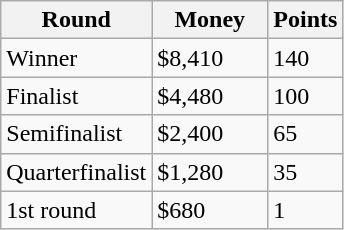<table class="wikitable">
<tr>
<th width="70">Round</th>
<th width="70">Money</th>
<th width="40">Points</th>
</tr>
<tr>
<td>Winner</td>
<td>$8,410</td>
<td>140</td>
</tr>
<tr>
<td>Finalist</td>
<td>$4,480</td>
<td>100</td>
</tr>
<tr>
<td>Semifinalist</td>
<td>$2,400</td>
<td>65</td>
</tr>
<tr>
<td>Quarterfinalist</td>
<td>$1,280</td>
<td>35</td>
</tr>
<tr>
<td>1st round</td>
<td>$680</td>
<td>1</td>
</tr>
</table>
